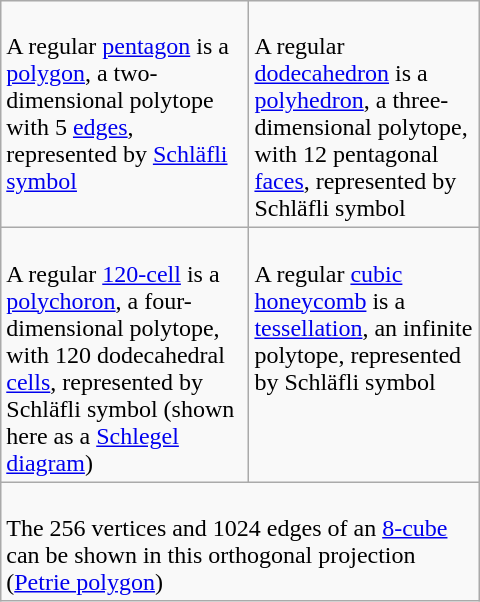<table class=wikitable align=right width=320>
<tr valign=top>
<td><br>A regular <a href='#'>pentagon</a> is a <a href='#'>polygon</a>, a two-dimensional polytope with 5 <a href='#'>edges</a>, represented by <a href='#'>Schläfli symbol</a> </td>
<td><br>A regular <a href='#'>dodecahedron</a> is a <a href='#'>polyhedron</a>, a three-dimensional polytope, with 12 pentagonal <a href='#'>faces</a>, represented by Schläfli symbol </td>
</tr>
<tr valign=top>
<td><br>A regular <a href='#'>120-cell</a> is a <a href='#'>polychoron</a>, a four-dimensional polytope, with 120 dodecahedral <a href='#'>cells</a>, represented by Schläfli symbol  (shown here as a <a href='#'>Schlegel diagram</a>)</td>
<td><br>A regular <a href='#'>cubic honeycomb</a> is a <a href='#'>tessellation</a>, an infinite polytope, represented by Schläfli symbol </td>
</tr>
<tr>
<td colspan=2><br>The 256 vertices and 1024 edges of an <a href='#'>8-cube</a> can be shown in this orthogonal projection (<a href='#'>Petrie polygon</a>)</td>
</tr>
</table>
